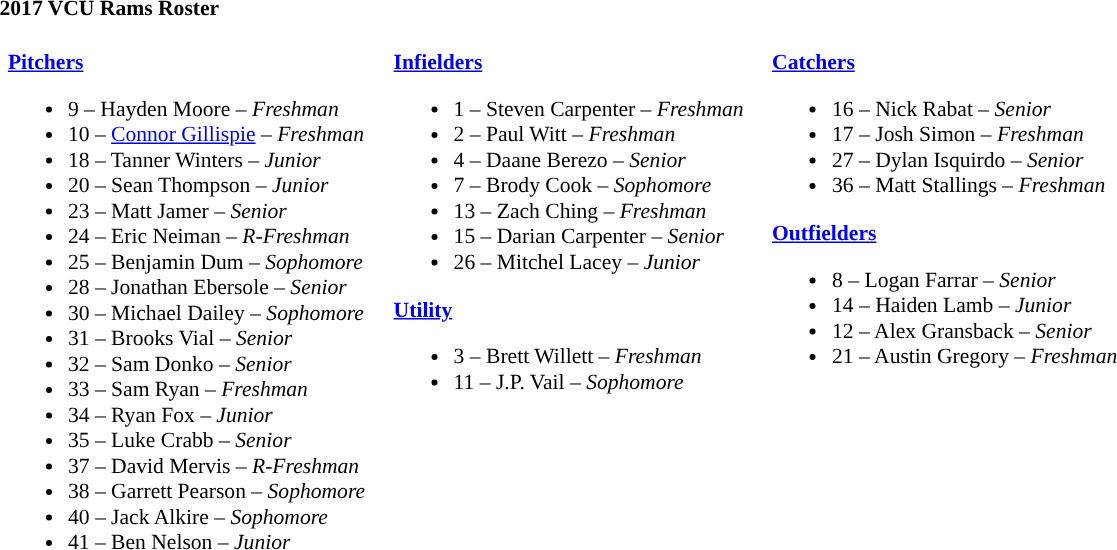<table class="toccolours" style="border-collapse:collapse; font-size:90%;">
<tr>
<td colspan="7"><strong>2017 VCU Rams Roster</strong></td>
</tr>
<tr>
</tr>
<tr>
<td width="03"> </td>
<td valign="top"><br><strong><a href='#'>Pitchers</a></strong><ul><li>9 – Hayden Moore – <em>Freshman</em></li><li>10 – <a href='#'>Connor Gillispie</a> – <em>Freshman</em></li><li>18 – Tanner Winters – <em>Junior</em></li><li>20 – Sean Thompson – <em>Junior</em></li><li>23 – Matt Jamer – <em>Senior</em></li><li>24 – Eric Neiman – <em>R-Freshman</em></li><li>25 – Benjamin Dum – <em>Sophomore</em></li><li>28 – Jonathan Ebersole – <em>Senior</em></li><li>30 – Michael Dailey – <em>Sophomore</em></li><li>31 – Brooks Vial – <em>Senior</em></li><li>32 – Sam Donko – <em>Senior</em></li><li>33 – Sam Ryan – <em>Freshman</em></li><li>34 – Ryan Fox – <em>Junior</em></li><li>35 – Luke Crabb – <em>Senior</em></li><li>37 – David Mervis – <em>R-Freshman</em></li><li>38 – Garrett Pearson – <em>Sophomore</em></li><li>40 – Jack Alkire – <em>Sophomore</em></li><li>41 – Ben Nelson – <em>Junior</em></li></ul></td>
<td width="15"> </td>
<td valign="top"><br><strong><a href='#'>Infielders</a></strong><ul><li>1 – Steven Carpenter – <em>Freshman</em></li><li>2 – Paul Witt – <em>Freshman</em></li><li>4 – Daane Berezo – <em>Senior</em></li><li>7 – Brody Cook – <em>Sophomore</em></li><li>13 – Zach Ching – <em>Freshman</em></li><li>15 – Darian Carpenter – <em>Senior</em></li><li>26 – Mitchel Lacey – <em>Junior</em></li></ul><strong><a href='#'>Utility</a></strong><ul><li>3 – Brett Willett – <em>Freshman</em></li><li>11 – J.P. Vail – <em>Sophomore</em></li></ul></td>
<td width="15"> </td>
<td valign="top"><br><strong><a href='#'>Catchers</a></strong><ul><li>16 – Nick Rabat – <em>Senior</em></li><li>17 – Josh Simon – <em>Freshman</em></li><li>27 – Dylan Isquirdo – <em>Senior</em></li><li>36 – Matt Stallings – <em>Freshman</em></li></ul><strong><a href='#'>Outfielders</a></strong><ul><li>8 – Logan Farrar – <em>Senior</em></li><li>14 – Haiden Lamb – <em>Junior</em></li><li>12 – Alex Gransback – <em>Senior</em></li><li>21 – Austin Gregory – <em>Freshman</em></li></ul></td>
<td width="20"> </td>
</tr>
</table>
